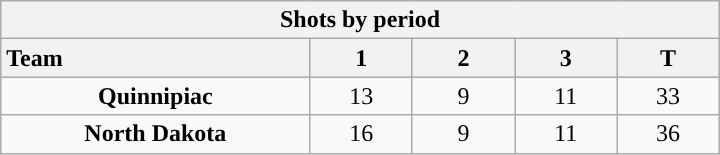<table class="wikitable" style="width:30em; text-align:right;">
<tr>
<th colspan=5>Shots by period</th>
</tr>
<tr>
<th style="width:10em; text-align:left;">Team</th>
<th style="width:3em;">1</th>
<th style="width:3em;">2</th>
<th style="width:3em;">3</th>
<th style="width:3em;">T</th>
</tr>
<tr>
<td align=center><strong>Quinnipiac</strong></td>
<td align=center>13</td>
<td align=center>9</td>
<td align=center>11</td>
<td align=center>33</td>
</tr>
<tr>
<td align=center><strong>North Dakota</strong></td>
<td align=center>16</td>
<td align=center>9</td>
<td align=center>11</td>
<td align=center>36</td>
</tr>
</table>
